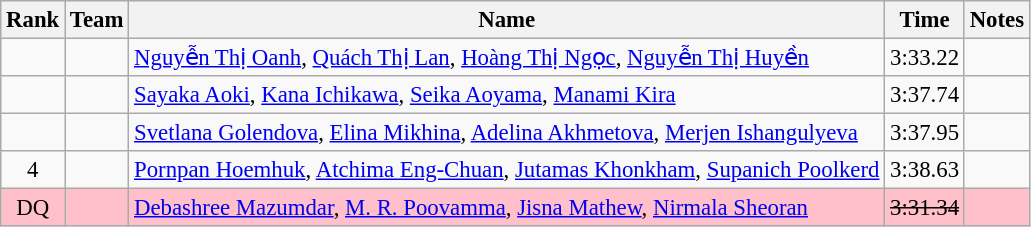<table class="wikitable sortable" style="text-align:center;font-size:95%">
<tr>
<th>Rank</th>
<th>Team</th>
<th>Name</th>
<th>Time</th>
<th>Notes</th>
</tr>
<tr>
<td></td>
<td align=left></td>
<td align=left><a href='#'>Nguyễn Thị Oanh</a>, <a href='#'>Quách Thị Lan</a>, <a href='#'>Hoàng Thị Ngọc</a>, <a href='#'>Nguyễn Thị Huyền</a></td>
<td>3:33.22</td>
<td></td>
</tr>
<tr>
<td></td>
<td align=left></td>
<td align=left><a href='#'>Sayaka Aoki</a>, <a href='#'>Kana Ichikawa</a>, <a href='#'>Seika Aoyama</a>, <a href='#'>Manami Kira</a></td>
<td>3:37.74</td>
<td></td>
</tr>
<tr>
<td></td>
<td align=left></td>
<td align=left><a href='#'>Svetlana Golendova</a>, <a href='#'>Elina Mikhina</a>, <a href='#'>Adelina Akhmetova</a>, <a href='#'>Merjen Ishangulyeva</a></td>
<td>3:37.95</td>
<td></td>
</tr>
<tr>
<td>4</td>
<td align=left></td>
<td align=left><a href='#'>Pornpan Hoemhuk</a>, <a href='#'>Atchima Eng-Chuan</a>, <a href='#'>Jutamas Khonkham</a>, <a href='#'>Supanich Poolkerd</a></td>
<td>3:38.63</td>
<td></td>
</tr>
<tr bgcolor=pink>
<td>DQ</td>
<td align=left></td>
<td align=left><a href='#'>Debashree Mazumdar</a>, <a href='#'>M. R. Poovamma</a>, <a href='#'>Jisna Mathew</a>, <a href='#'>Nirmala Sheoran</a></td>
<td><s>3:31.34</s></td>
<td></td>
</tr>
</table>
